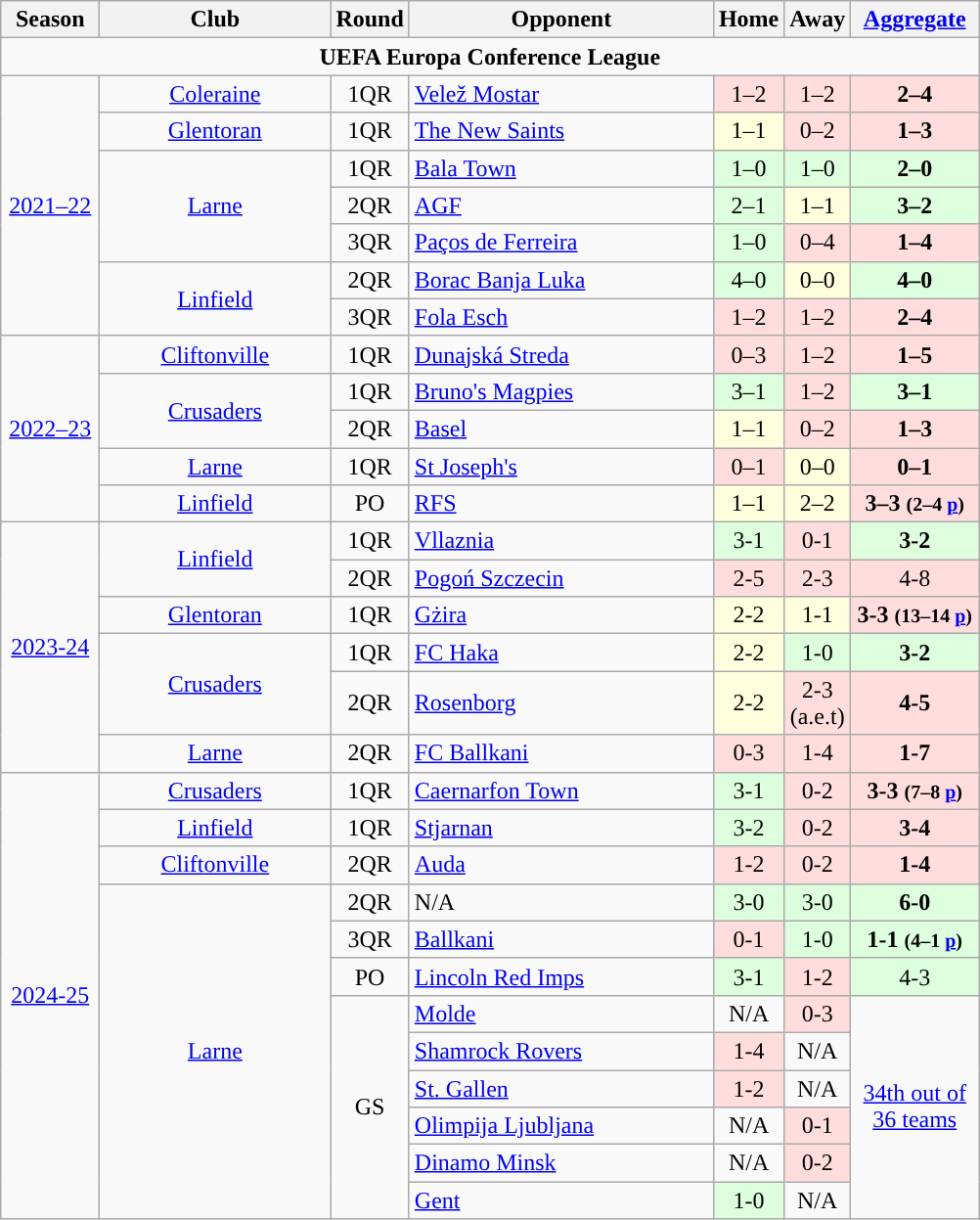<table class="wikitable" style="font-size:100%; text-align: center;">
<tr>
<th width="60">Season</th>
<th width="150">Club</th>
<th width="30">Round</th>
<th width="200">Opponent</th>
<th width="30">Home</th>
<th width="30">Away</th>
<th width="80"><a href='#'>Aggregate</a></th>
</tr>
<tr>
<td colspan="7" align="center"><strong>UEFA Europa Conference League</strong></td>
</tr>
<tr>
<td rowspan=7><a href='#'>2021–22</a></td>
<td rowspan=1><a href='#'>Coleraine</a></td>
<td>1QR</td>
<td align="left"> <a href='#'>Velež Mostar</a></td>
<td bgcolor="#ffdddd">1–2</td>
<td bgcolor="#ffdddd">1–2</td>
<td bgcolor="#ffdddd"><strong>2–4</strong></td>
</tr>
<tr>
<td rowspan=1><a href='#'>Glentoran</a></td>
<td>1QR</td>
<td align="left"> <a href='#'>The New Saints</a></td>
<td bgcolor="#ffffdd">1–1</td>
<td bgcolor="#ffdddd">0–2</td>
<td bgcolor="#ffdddd"><strong>1–3</strong></td>
</tr>
<tr>
<td rowspan=3><a href='#'>Larne</a></td>
<td>1QR</td>
<td align="left"> <a href='#'>Bala Town</a></td>
<td bgcolor="#ddffdd">1–0</td>
<td bgcolor="#ddffdd">1–0</td>
<td bgcolor="#ddffdd"><strong>2–0</strong></td>
</tr>
<tr>
<td>2QR</td>
<td align="left"> <a href='#'>AGF</a></td>
<td bgcolor="#ddffdd">2–1</td>
<td bgcolor="#ffffdd">1–1</td>
<td bgcolor="#ddffdd"><strong>3–2</strong></td>
</tr>
<tr>
<td>3QR</td>
<td align="left"> <a href='#'>Paços de Ferreira</a></td>
<td bgcolor="#ddffdd">1–0</td>
<td bgcolor="#ffdddd">0–4</td>
<td bgcolor="#ffdddd"><strong> 1–4 </strong></td>
</tr>
<tr>
<td rowspan=2><a href='#'>Linfield</a></td>
<td>2QR</td>
<td align="left"> <a href='#'>Borac Banja Luka</a></td>
<td bgcolor="#ddffdd">4–0</td>
<td bgcolor="#ffffdd">0–0</td>
<td bgcolor="#ddffdd"><strong>4–0</strong></td>
</tr>
<tr>
<td>3QR</td>
<td align="left"> <a href='#'>Fola Esch</a></td>
<td bgcolor="#ffdddd">1–2</td>
<td bgcolor="#ffdddd">1–2</td>
<td bgcolor="#ffdddd"><strong> 2–4 </strong></td>
</tr>
<tr>
<td rowspan=5><a href='#'>2022–23</a></td>
<td rowspan=1><a href='#'>Cliftonville</a></td>
<td>1QR</td>
<td align="left"> <a href='#'>Dunajská Streda</a></td>
<td bgcolor="#ffdddd">0–3</td>
<td bgcolor="#ffdddd">1–2</td>
<td bgcolor="#ffdddd"><strong>1–5</strong></td>
</tr>
<tr>
<td rowspan=2><a href='#'>Crusaders</a></td>
<td>1QR</td>
<td align="left"> <a href='#'>Bruno's Magpies</a></td>
<td bgcolor="#ddffdd">3–1</td>
<td bgcolor="#ffdddd">1–2</td>
<td bgcolor="#ddffdd"><strong>3–1</strong></td>
</tr>
<tr>
<td>2QR</td>
<td align="left"> <a href='#'>Basel</a></td>
<td bgcolor="#ffffdd">1–1</td>
<td bgcolor="#ffdddd">0–2</td>
<td bgcolor="#ffdddd"><strong>1–3</strong></td>
</tr>
<tr>
<td rowspan=1><a href='#'>Larne</a></td>
<td>1QR</td>
<td align="left"> <a href='#'>St Joseph's</a></td>
<td bgcolor="#ffdddd">0–1</td>
<td bgcolor="#ffffdd">0–0</td>
<td bgcolor="#ffdddd"><strong>0–1</strong></td>
</tr>
<tr>
<td rowspan=1><a href='#'>Linfield</a></td>
<td>PO</td>
<td align="left"> <a href='#'>RFS</a></td>
<td bgcolor="#ffffdd">1–1</td>
<td bgcolor="#ffffdd">2–2</td>
<td bgcolor="#ffdddd"><strong>3–3 <small>(2–4 <a href='#'>p</a>)</small></strong></td>
</tr>
<tr>
<td rowspan="6"><a href='#'>2023-24</a></td>
<td rowspan=2><a href='#'>Linfield</a></td>
<td>1QR</td>
<td align="left"> <a href='#'>Vllaznia</a></td>
<td bgcolor="#ddffdd">3-1</td>
<td bgcolor="#ffdddd">0-1</td>
<td bgcolor="#ddffdd"><strong>3-2</strong></td>
</tr>
<tr>
<td>2QR</td>
<td align="left"> <a href='#'>Pogoń Szczecin</a></td>
<td bgcolor="#ffdddd">2-5</td>
<td bgcolor="#ffdddd">2-3</td>
<td bgcolor="#ffdddd">4-8</td>
</tr>
<tr>
<td rowspan="1"><a href='#'>Glentoran</a></td>
<td rowspan=1>1QR</td>
<td align="left"> <a href='#'>Gżira</a></td>
<td bgcolor="#ffffdd">2-2</td>
<td bgcolor="#ffffdd">1-1</td>
<td bgcolor="#ffdddd"><strong>3-3 <small>(13–14 <a href='#'>p</a>)</small></strong></td>
</tr>
<tr>
<td rowspan="2"><a href='#'>Crusaders</a></td>
<td>1QR</td>
<td align="left"> <a href='#'>FC Haka</a></td>
<td bgcolor="#ffffdd">2-2</td>
<td bgcolor="#ddffdd">1-0</td>
<td bgcolor="#ddffdd"><strong>3-2</strong></td>
</tr>
<tr>
<td>2QR</td>
<td align="left"> <a href='#'>Rosenborg</a></td>
<td bgcolor="#ffffdd">2-2</td>
<td bgcolor="#ffdddd">2-3 (a.e.t)</td>
<td bgcolor="#ffdddd"><strong>4-5</strong></td>
</tr>
<tr>
<td rowspan="1"><a href='#'>Larne</a></td>
<td>2QR</td>
<td align="left"><a href='#'>FC Ballkani</a></td>
<td bgcolor="#ffdddd">0-3</td>
<td bgcolor="#ffdddd">1-4</td>
<td bgcolor="#ffdddd"><strong>1-7</strong></td>
</tr>
<tr>
<td rowspan="12"><a href='#'>2024-25</a></td>
<td rowspan="1"><a href='#'>Crusaders</a></td>
<td>1QR</td>
<td align="left"> <a href='#'>Caernarfon Town</a></td>
<td bgcolor="#ddffdd">3-1</td>
<td bgcolor="#ffdddd">0-2</td>
<td bgcolor="#ffdddd"><strong>3-3 <small>(7–8 <a href='#'>p</a>)</small></strong></td>
</tr>
<tr>
<td rowspan=1><a href='#'>Linfield</a></td>
<td>1QR</td>
<td align="left"> <a href='#'>Stjarnan</a></td>
<td bgcolor="#ddffdd">3-2</td>
<td bgcolor="#ffdddd">0-2</td>
<td bgcolor="#ffdddd"><strong>3-4</strong></td>
</tr>
<tr>
<td rowspan=1><a href='#'>Cliftonville</a></td>
<td>2QR</td>
<td align="left"> <a href='#'>Auda</a></td>
<td bgcolor="#ffdddd">1-2</td>
<td bgcolor="#ffdddd">0-2</td>
<td bgcolor="#ffdddd"><strong>1-4</strong></td>
</tr>
<tr>
<td rowspan=9><a href='#'>Larne</a></td>
<td>2QR</td>
<td align="left">N/A</td>
<td bgcolor="#ddffdd">3-0</td>
<td bgcolor="#ddffdd">3-0</td>
<td bgcolor="#ddffdd"><strong>6-0</strong></td>
</tr>
<tr>
<td>3QR</td>
<td align="left"> <a href='#'>Ballkani</a></td>
<td bgcolor="#ffdddd">0-1</td>
<td bgcolor="#ddffdd">1-0</td>
<td bgcolor="#ddffdd"><strong>1-1 <small>(4–1 <a href='#'>p</a>)</small></strong></td>
</tr>
<tr>
<td>PO</td>
<td align="left"> <a href='#'>Lincoln Red Imps</a></td>
<td bgcolor="#ddffdd">3-1</td>
<td bgcolor="#ffdddd">1-2</td>
<td bgcolor="#ddffdd">4-3</td>
</tr>
<tr>
<td rowspan=6>GS</td>
<td align="left"> <a href='#'>Molde</a></td>
<td>N/A</td>
<td bgcolor="#ffdddd">0-3</td>
<td rowspan="6" style="text-align:center;"><a href='#'>34th out of 36 teams</a></td>
</tr>
<tr>
<td align="left"> <a href='#'>Shamrock Rovers</a></td>
<td bgcolor="#ffdddd">1-4</td>
<td>N/A</td>
</tr>
<tr>
<td align="left"> <a href='#'>St. Gallen</a></td>
<td bgcolor="#ffdddd">1-2</td>
<td>N/A</td>
</tr>
<tr>
<td align="left"> <a href='#'>Olimpija Ljubljana</a></td>
<td>N/A</td>
<td bgcolor="#ffdddd">0-1</td>
</tr>
<tr>
<td align="left"> <a href='#'>Dinamo Minsk</a></td>
<td>N/A</td>
<td bgcolor="#ffdddd">0-2</td>
</tr>
<tr>
<td align="left"> <a href='#'>Gent</a></td>
<td bgcolor="#ddffdd">1-0</td>
<td>N/A</td>
</tr>
</table>
